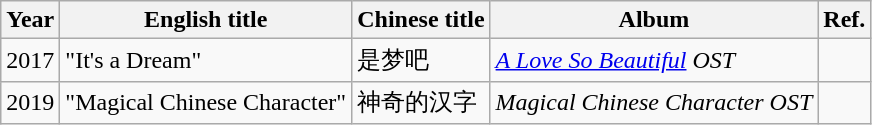<table class="wikitable">
<tr>
<th>Year</th>
<th>English title</th>
<th>Chinese title</th>
<th>Album</th>
<th>Ref.</th>
</tr>
<tr>
<td>2017</td>
<td>"It's a Dream"</td>
<td>是梦吧</td>
<td><em><a href='#'>A Love So Beautiful</a> OST</em></td>
<td></td>
</tr>
<tr>
<td>2019</td>
<td>"Magical Chinese Character"</td>
<td>神奇的汉字</td>
<td><em>Magical Chinese Character OST</em></td>
<td></td>
</tr>
</table>
